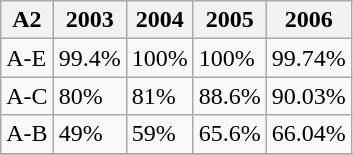<table class="wikitable">
<tr>
<th>A2</th>
<th>2003</th>
<th>2004</th>
<th>2005</th>
<th>2006</th>
</tr>
<tr>
<td>A-E</td>
<td>99.4%</td>
<td>100%</td>
<td>100%</td>
<td>99.74%</td>
</tr>
<tr>
<td>A-C</td>
<td>80%</td>
<td>81%</td>
<td>88.6%</td>
<td>90.03%</td>
</tr>
<tr>
<td>A-B</td>
<td>49%</td>
<td>59%</td>
<td>65.6%</td>
<td>66.04%</td>
</tr>
<tr>
</tr>
</table>
